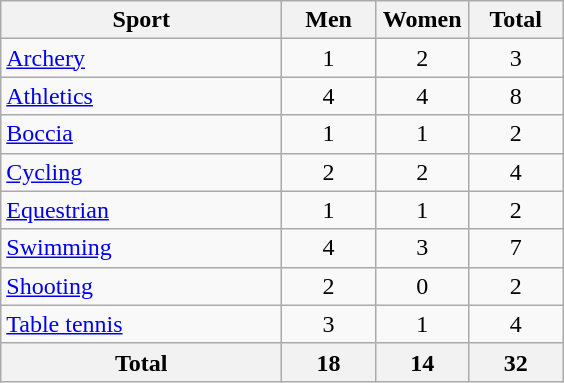<table class="wikitable sortable" style="text-align:center;">
<tr>
<th width=180>Sport</th>
<th width=55>Men</th>
<th width=55>Women</th>
<th width=55>Total</th>
</tr>
<tr>
<td align=left><a href='#'>Archery</a></td>
<td>1</td>
<td>2</td>
<td>3</td>
</tr>
<tr>
<td align=left><a href='#'>Athletics</a></td>
<td>4</td>
<td>4</td>
<td>8</td>
</tr>
<tr>
<td align=left><a href='#'>Boccia</a></td>
<td>1</td>
<td>1</td>
<td>2</td>
</tr>
<tr>
<td align=left><a href='#'>Cycling</a></td>
<td>2</td>
<td>2</td>
<td>4</td>
</tr>
<tr>
<td align=left><a href='#'>Equestrian</a></td>
<td>1</td>
<td>1</td>
<td>2</td>
</tr>
<tr>
<td align=left><a href='#'>Swimming</a></td>
<td>4</td>
<td>3</td>
<td>7</td>
</tr>
<tr>
<td align=left><a href='#'>Shooting</a></td>
<td>2</td>
<td>0</td>
<td>2</td>
</tr>
<tr>
<td align=left><a href='#'>Table tennis</a></td>
<td>3</td>
<td>1</td>
<td>4</td>
</tr>
<tr>
<th>Total</th>
<th>18</th>
<th>14</th>
<th>32</th>
</tr>
</table>
